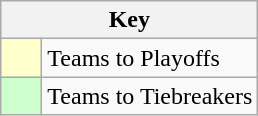<table class="wikitable" style="text-align: center;">
<tr>
<th colspan=2>Key</th>
</tr>
<tr>
<td style="background:#ffffcc; width:20px;"></td>
<td align=left>Teams to Playoffs</td>
</tr>
<tr>
<td style="background:#ccffcc; width:20px;"></td>
<td align=left>Teams to Tiebreakers</td>
</tr>
</table>
